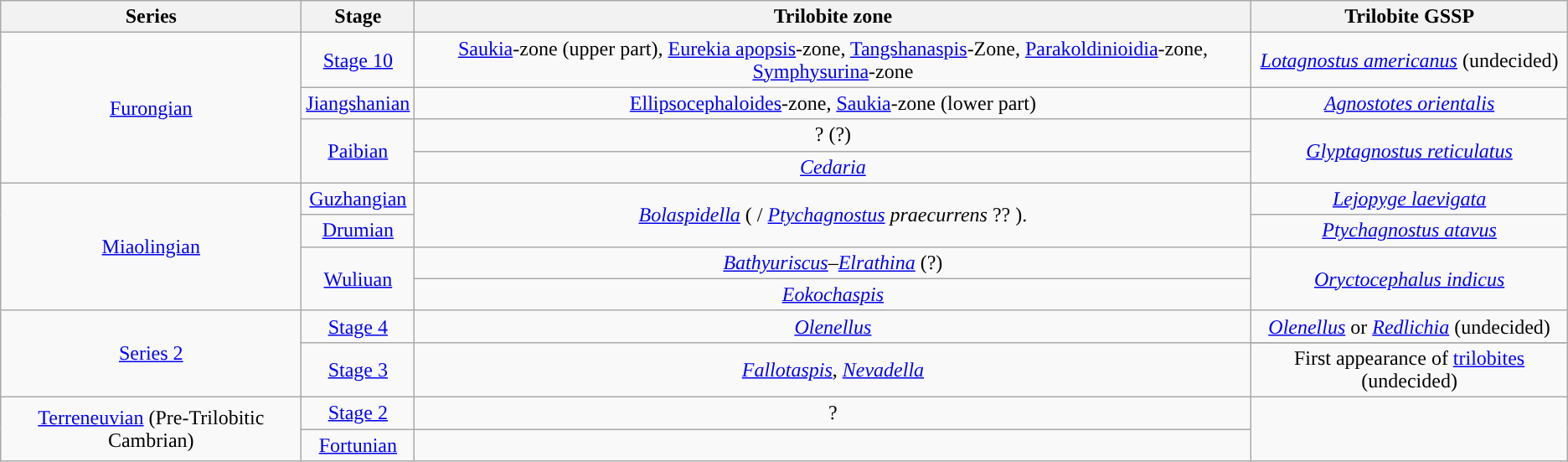<table class="wikitable" style="text-align:center;">
<tr>
<th>Series</th>
<th>Stage</th>
<th>Trilobite zone</th>
<th>Trilobite GSSP</th>
</tr>
<tr>
<td rowspan=4 style="background-color:"><a href='#'>Furongian</a></td>
<td style="background-color:"><a href='#'>Stage 10</a></td>
<td><a href='#'>Saukia</a>-zone (upper part), <a href='#'>Eurekia apopsis</a>-zone, <a href='#'>Tangshanaspis</a>-Zone, <a href='#'>Parakoldinioidia</a>-zone, <a href='#'>Symphysurina</a>-zone</td>
<td><em><a href='#'>Lotagnostus americanus</a></em> (undecided)</td>
</tr>
<tr>
<td style="background-color:"><a href='#'>Jiangshanian</a></td>
<td><a href='#'>Ellipsocephaloides</a>-zone, <a href='#'>Saukia</a>-zone (lower part) </td>
<td><em><a href='#'>Agnostotes orientalis</a></em></td>
</tr>
<tr>
<td rowspan=2 style="background-color:"><a href='#'>Paibian</a></td>
<td>? (?)</td>
<td rowspan=2><em><a href='#'>Glyptagnostus reticulatus</a></em></td>
</tr>
<tr>
<td><em><a href='#'>Cedaria</a></em></td>
</tr>
<tr>
<td rowspan=4 style="background-color:"><a href='#'>Miaolingian</a></td>
<td style="background-color:"><a href='#'>Guzhangian</a></td>
<td rowspan=2><em><a href='#'>Bolaspidella</a></em> ( / <em><a href='#'>Ptychagnostus</a> praecurrens</em> ?? ).</td>
<td><em><a href='#'>Lejopyge laevigata</a></em></td>
</tr>
<tr>
<td style="background-color:"><a href='#'>Drumian</a></td>
<td><em><a href='#'>Ptychagnostus atavus</a></em></td>
</tr>
<tr>
<td rowspan=2 style="background-color:"><a href='#'>Wuliuan</a></td>
<td><em><a href='#'>Bathyuriscus</a>–<a href='#'>Elrathina</a></em> (?)</td>
<td rowspan=2><em><a href='#'>Oryctocephalus indicus</a></em></td>
</tr>
<tr>
<td><em><a href='#'>Eokochaspis</a></em></td>
</tr>
<tr>
<td rowspan=3 style="background-color:"><a href='#'>Series 2</a></td>
<td style="background-color:"><a href='#'>Stage 4</a></td>
<td rowspan = 2><em><a href='#'>Olenellus</a></em></td>
<td><em><a href='#'>Olenellus</a></em> or <em><a href='#'>Redlichia</a></em> (undecided)</td>
</tr>
<tr>
<td rowspan=2 style="background-color:"><a href='#'>Stage 3</a></td>
</tr>
<tr>
<td><em><a href='#'>Fallotaspis</a></em>, <em><a href='#'>Nevadella</a></em></td>
<td>First appearance of <a href='#'>trilobites</a> (undecided)</td>
</tr>
<tr>
<td rowspan=2 style="background-color:"><a href='#'>Terreneuvian</a> (Pre-Trilobitic Cambrian)</td>
<td style="background-color:"><a href='#'>Stage 2</a></td>
<td>?</td>
</tr>
<tr>
<td style="background-color:"><a href='#'>Fortunian</a></td>
<td></td>
</tr>
</table>
